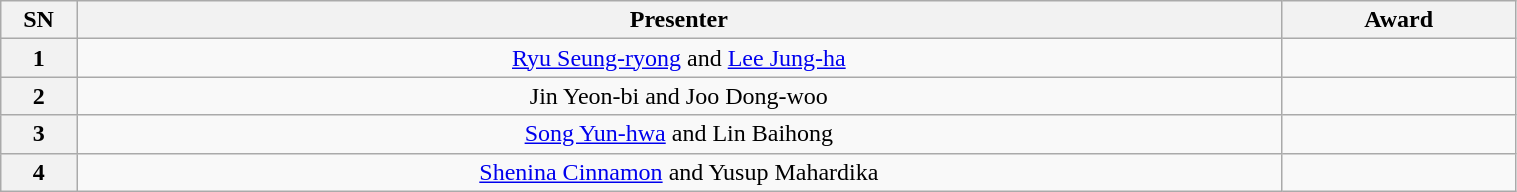<table class="wikitable" style="text-align:center; width:80%;">
<tr>
<th style="width:5%">SN</th>
<th>Presenter</th>
<th>Award</th>
</tr>
<tr>
<th scope="col">1</th>
<td><a href='#'>Ryu Seung-ryong</a> and <a href='#'>Lee Jung-ha</a></td>
<td></td>
</tr>
<tr>
<th scope="col">2</th>
<td>Jin Yeon-bi and Joo Dong-woo</td>
<td></td>
</tr>
<tr>
<th scope="col">3</th>
<td><a href='#'>Song Yun-hwa</a> and Lin Baihong</td>
<td></td>
</tr>
<tr>
<th scope="col">4</th>
<td><a href='#'>Shenina Cinnamon</a> and Yusup Mahardika</td>
<td></td>
</tr>
</table>
